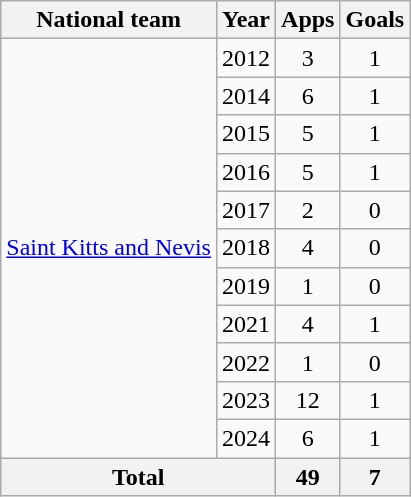<table class="wikitable" style="text-align:center">
<tr>
<th>National team</th>
<th>Year</th>
<th>Apps</th>
<th>Goals</th>
</tr>
<tr>
<td rowspan="11"><a href='#'>Saint Kitts and Nevis</a></td>
<td>2012</td>
<td>3</td>
<td>1</td>
</tr>
<tr>
<td>2014</td>
<td>6</td>
<td>1</td>
</tr>
<tr>
<td>2015</td>
<td>5</td>
<td>1</td>
</tr>
<tr>
<td>2016</td>
<td>5</td>
<td>1</td>
</tr>
<tr>
<td>2017</td>
<td>2</td>
<td>0</td>
</tr>
<tr>
<td>2018</td>
<td>4</td>
<td>0</td>
</tr>
<tr>
<td>2019</td>
<td>1</td>
<td>0</td>
</tr>
<tr>
<td>2021</td>
<td>4</td>
<td>1</td>
</tr>
<tr>
<td>2022</td>
<td>1</td>
<td>0</td>
</tr>
<tr>
<td>2023</td>
<td>12</td>
<td>1</td>
</tr>
<tr>
<td>2024</td>
<td>6</td>
<td>1</td>
</tr>
<tr>
<th colspan="2">Total</th>
<th>49</th>
<th>7</th>
</tr>
</table>
